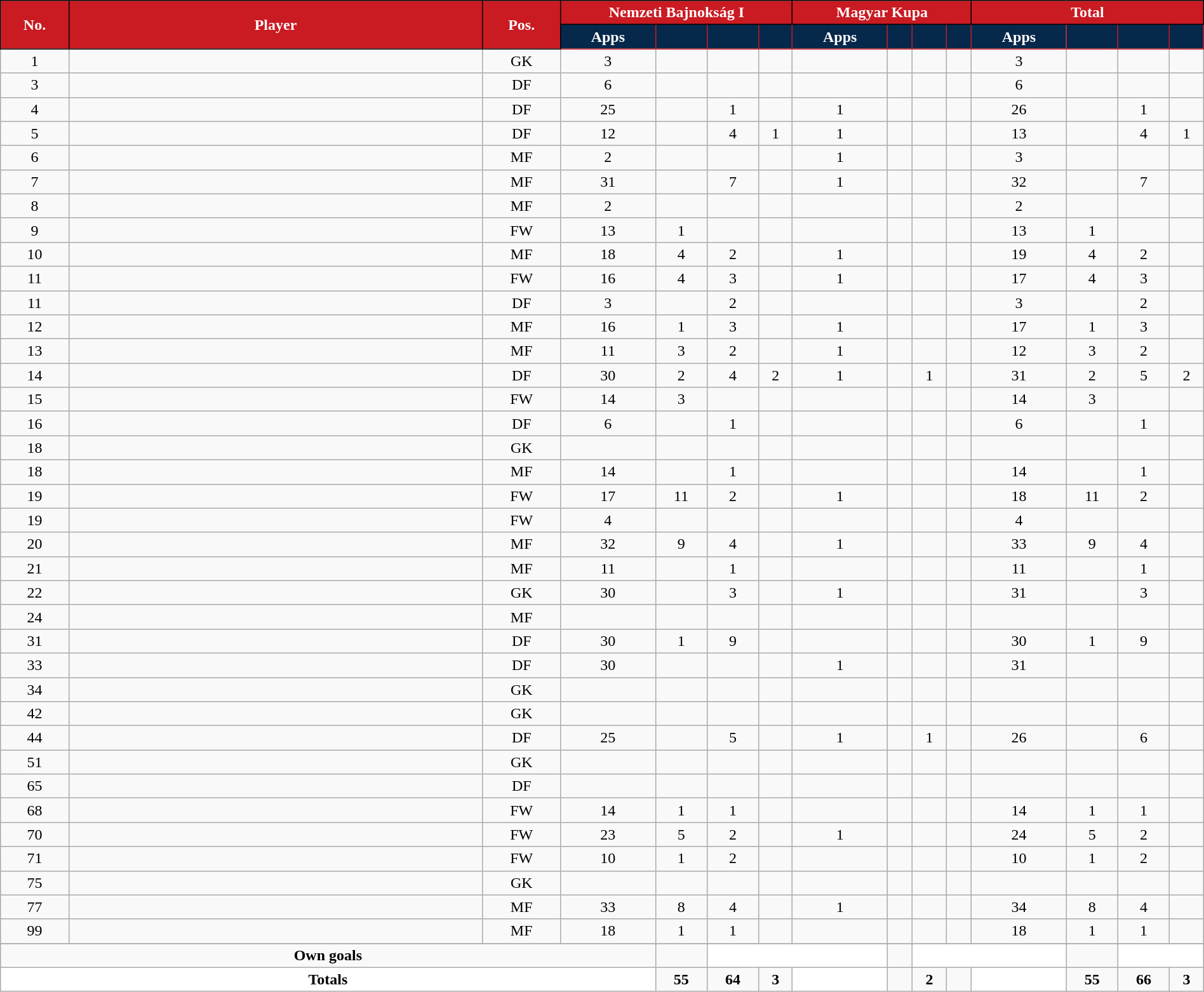<table class="wikitable sortable alternance" style="text-align:center;width:100%">
<tr>
<th rowspan="2" style="background-color:#CA1A22;color:white;border:1px solid black;width:5px">No.</th>
<th rowspan="2" style="background-color:#CA1A22;color:white;border:1px solid black;width:180px">Player</th>
<th rowspan="2" style="background-color:#CA1A22;color:white;border:1px solid black;width:5px">Pos.</th>
<th colspan="4" style="background:#CA1A22;color:white;border:1px solid black">Nemzeti Bajnokság I</th>
<th colspan="4" style="background:#CA1A22;color:white;border:1px solid black">Magyar Kupa</th>
<th colspan="4" style="background:#CA1A22;color:white;border:1px solid black">Total</th>
</tr>
<tr style="text-align:center">
<th width="4" style="background-color:#06284B;color:white;border:1px solid #CA1A22">Apps</th>
<th width="4" style="background-color:#06284B;border:1px solid #CA1A22"></th>
<th width="4" style="background-color:#06284B;border:1px solid #CA1A22"></th>
<th width="4" style="background-color:#06284B;color:white;border:1px solid #CA1A22"></th>
<th width="4" style="background-color:#06284B;color:white;border:1px solid #CA1A22">Apps</th>
<th width="4" style="background-color:#06284B;border:1px solid #CA1A22"></th>
<th width="4" style="background-color:#06284B;border:1px solid #CA1A22"></th>
<th width="4" style="background-color:#06284B;color:white;border:1px solid #CA1A22"></th>
<th width="4" style="background-color:#06284B;color:white;border:1px solid #CA1A22">Apps</th>
<th width="4" style="background-color:#06284B;border:1px solid #CA1A22"></th>
<th width="4" style="background-color:#06284B;border:1px solid #CA1A22"></th>
<th width="4" style="background-color:#06284B;color:white;border:1px solid #CA1A22"></th>
</tr>
<tr>
<td>1</td>
<td> </td>
<td>GK</td>
<td>3</td>
<td></td>
<td></td>
<td></td>
<td></td>
<td></td>
<td></td>
<td></td>
<td>3</td>
<td></td>
<td></td>
<td></td>
</tr>
<tr>
<td>3</td>
<td> </td>
<td>DF</td>
<td>6</td>
<td></td>
<td></td>
<td></td>
<td></td>
<td></td>
<td></td>
<td></td>
<td>6</td>
<td></td>
<td></td>
<td></td>
</tr>
<tr>
<td>4</td>
<td> </td>
<td>DF</td>
<td>25</td>
<td></td>
<td>1</td>
<td></td>
<td>1</td>
<td></td>
<td></td>
<td></td>
<td>26</td>
<td></td>
<td>1</td>
<td></td>
</tr>
<tr>
<td>5</td>
<td> </td>
<td>DF</td>
<td>12</td>
<td></td>
<td>4</td>
<td>1</td>
<td>1</td>
<td></td>
<td></td>
<td></td>
<td>13</td>
<td></td>
<td>4</td>
<td>1</td>
</tr>
<tr>
<td>6</td>
<td> </td>
<td>MF</td>
<td>2</td>
<td></td>
<td></td>
<td></td>
<td>1</td>
<td></td>
<td></td>
<td></td>
<td>3</td>
<td></td>
<td></td>
<td></td>
</tr>
<tr>
<td>7</td>
<td> </td>
<td>MF</td>
<td>31</td>
<td></td>
<td>7</td>
<td></td>
<td>1</td>
<td></td>
<td></td>
<td></td>
<td>32</td>
<td></td>
<td>7</td>
<td></td>
</tr>
<tr>
<td>8</td>
<td> </td>
<td>MF</td>
<td>2</td>
<td></td>
<td></td>
<td></td>
<td></td>
<td></td>
<td></td>
<td></td>
<td>2</td>
<td></td>
<td></td>
<td></td>
</tr>
<tr>
<td>9</td>
<td> </td>
<td>FW</td>
<td>13</td>
<td>1</td>
<td></td>
<td></td>
<td></td>
<td></td>
<td></td>
<td></td>
<td>13</td>
<td>1</td>
<td></td>
<td></td>
</tr>
<tr>
<td>10</td>
<td> </td>
<td>MF</td>
<td>18</td>
<td>4</td>
<td>2</td>
<td></td>
<td>1</td>
<td></td>
<td></td>
<td></td>
<td>19</td>
<td>4</td>
<td>2</td>
<td></td>
</tr>
<tr>
<td>11</td>
<td> </td>
<td>FW</td>
<td>16</td>
<td>4</td>
<td>3</td>
<td></td>
<td>1</td>
<td></td>
<td></td>
<td></td>
<td>17</td>
<td>4</td>
<td>3</td>
<td></td>
</tr>
<tr>
<td>11</td>
<td> </td>
<td>DF</td>
<td>3</td>
<td></td>
<td>2</td>
<td></td>
<td></td>
<td></td>
<td></td>
<td></td>
<td>3</td>
<td></td>
<td>2</td>
<td></td>
</tr>
<tr>
<td>12</td>
<td> </td>
<td>MF</td>
<td>16</td>
<td>1</td>
<td>3</td>
<td></td>
<td>1</td>
<td></td>
<td></td>
<td></td>
<td>17</td>
<td>1</td>
<td>3</td>
<td></td>
</tr>
<tr>
<td>13</td>
<td> </td>
<td>MF</td>
<td>11</td>
<td>3</td>
<td>2</td>
<td></td>
<td>1</td>
<td></td>
<td></td>
<td></td>
<td>12</td>
<td>3</td>
<td>2</td>
<td></td>
</tr>
<tr>
<td>14</td>
<td> </td>
<td>DF</td>
<td>30</td>
<td>2</td>
<td>4</td>
<td>2</td>
<td>1</td>
<td></td>
<td>1</td>
<td></td>
<td>31</td>
<td>2</td>
<td>5</td>
<td>2</td>
</tr>
<tr>
<td>15</td>
<td> </td>
<td>FW</td>
<td>14</td>
<td>3</td>
<td></td>
<td></td>
<td></td>
<td></td>
<td></td>
<td></td>
<td>14</td>
<td>3</td>
<td></td>
<td></td>
</tr>
<tr>
<td>16</td>
<td> </td>
<td>DF</td>
<td>6</td>
<td></td>
<td>1</td>
<td></td>
<td></td>
<td></td>
<td></td>
<td></td>
<td>6</td>
<td></td>
<td>1</td>
<td></td>
</tr>
<tr>
<td>18</td>
<td> </td>
<td>GK</td>
<td></td>
<td></td>
<td></td>
<td></td>
<td></td>
<td></td>
<td></td>
<td></td>
<td></td>
<td></td>
<td></td>
<td></td>
</tr>
<tr>
<td>18</td>
<td> </td>
<td>MF</td>
<td>14</td>
<td></td>
<td>1</td>
<td></td>
<td></td>
<td></td>
<td></td>
<td></td>
<td>14</td>
<td></td>
<td>1</td>
<td></td>
</tr>
<tr>
<td>19</td>
<td> </td>
<td>FW</td>
<td>17</td>
<td>11</td>
<td>2</td>
<td></td>
<td>1</td>
<td></td>
<td></td>
<td></td>
<td>18</td>
<td>11</td>
<td>2</td>
<td></td>
</tr>
<tr>
<td>19</td>
<td> </td>
<td>FW</td>
<td>4</td>
<td></td>
<td></td>
<td></td>
<td></td>
<td></td>
<td></td>
<td></td>
<td>4</td>
<td></td>
<td></td>
<td></td>
</tr>
<tr>
<td>20</td>
<td> </td>
<td>MF</td>
<td>32</td>
<td>9</td>
<td>4</td>
<td></td>
<td>1</td>
<td></td>
<td></td>
<td></td>
<td>33</td>
<td>9</td>
<td>4</td>
<td></td>
</tr>
<tr>
<td>21</td>
<td> </td>
<td>MF</td>
<td>11</td>
<td></td>
<td>1</td>
<td></td>
<td></td>
<td></td>
<td></td>
<td></td>
<td>11</td>
<td></td>
<td>1</td>
<td></td>
</tr>
<tr>
<td>22</td>
<td> </td>
<td>GK</td>
<td>30</td>
<td></td>
<td>3</td>
<td></td>
<td>1</td>
<td></td>
<td></td>
<td></td>
<td>31</td>
<td></td>
<td>3</td>
<td></td>
</tr>
<tr>
<td>24</td>
<td> </td>
<td>MF</td>
<td></td>
<td></td>
<td></td>
<td></td>
<td></td>
<td></td>
<td></td>
<td></td>
<td></td>
<td></td>
<td></td>
<td></td>
</tr>
<tr>
<td>31</td>
<td> </td>
<td>DF</td>
<td>30</td>
<td>1</td>
<td>9</td>
<td></td>
<td></td>
<td></td>
<td></td>
<td></td>
<td>30</td>
<td>1</td>
<td>9</td>
<td></td>
</tr>
<tr>
<td>33</td>
<td> </td>
<td>DF</td>
<td>30</td>
<td></td>
<td></td>
<td></td>
<td>1</td>
<td></td>
<td></td>
<td></td>
<td>31</td>
<td></td>
<td></td>
<td></td>
</tr>
<tr>
<td>34</td>
<td> </td>
<td>GK</td>
<td></td>
<td></td>
<td></td>
<td></td>
<td></td>
<td></td>
<td></td>
<td></td>
<td></td>
<td></td>
<td></td>
<td></td>
</tr>
<tr>
<td>42</td>
<td> </td>
<td>GK</td>
<td></td>
<td></td>
<td></td>
<td></td>
<td></td>
<td></td>
<td></td>
<td></td>
<td></td>
<td></td>
<td></td>
<td></td>
</tr>
<tr>
<td>44</td>
<td> </td>
<td>DF</td>
<td>25</td>
<td></td>
<td>5</td>
<td></td>
<td>1</td>
<td></td>
<td>1</td>
<td></td>
<td>26</td>
<td></td>
<td>6</td>
<td></td>
</tr>
<tr>
<td>51</td>
<td> </td>
<td>GK</td>
<td></td>
<td></td>
<td></td>
<td></td>
<td></td>
<td></td>
<td></td>
<td></td>
<td></td>
<td></td>
<td></td>
<td></td>
</tr>
<tr>
<td>65</td>
<td> </td>
<td>DF</td>
<td></td>
<td></td>
<td></td>
<td></td>
<td></td>
<td></td>
<td></td>
<td></td>
<td></td>
<td></td>
<td></td>
<td></td>
</tr>
<tr>
<td>68</td>
<td> </td>
<td>FW</td>
<td>14</td>
<td>1</td>
<td>1</td>
<td></td>
<td></td>
<td></td>
<td></td>
<td></td>
<td>14</td>
<td>1</td>
<td>1</td>
<td></td>
</tr>
<tr>
<td>70</td>
<td> </td>
<td>FW</td>
<td>23</td>
<td>5</td>
<td>2</td>
<td></td>
<td>1</td>
<td></td>
<td></td>
<td></td>
<td>24</td>
<td>5</td>
<td>2</td>
<td></td>
</tr>
<tr>
<td>71</td>
<td> </td>
<td>FW</td>
<td>10</td>
<td>1</td>
<td>2</td>
<td></td>
<td></td>
<td></td>
<td></td>
<td></td>
<td>10</td>
<td>1</td>
<td>2</td>
<td></td>
</tr>
<tr>
<td>75</td>
<td> </td>
<td>GK</td>
<td></td>
<td></td>
<td></td>
<td></td>
<td></td>
<td></td>
<td></td>
<td></td>
<td></td>
<td></td>
<td></td>
<td></td>
</tr>
<tr>
<td>77</td>
<td> </td>
<td>MF</td>
<td>33</td>
<td>8</td>
<td>4</td>
<td></td>
<td>1</td>
<td></td>
<td></td>
<td></td>
<td>34</td>
<td>8</td>
<td>4</td>
<td></td>
</tr>
<tr>
<td>99</td>
<td> </td>
<td>MF</td>
<td>18</td>
<td>1</td>
<td>1</td>
<td></td>
<td></td>
<td></td>
<td></td>
<td></td>
<td>18</td>
<td>1</td>
<td>1</td>
<td></td>
</tr>
<tr>
</tr>
<tr class="sortbottom">
<td colspan="4"><strong>Own goals</strong></td>
<td></td>
<td colspan="3" style="background:white;text-align:center"></td>
<td></td>
<td colspan="3" style="background:white;text-align:center"></td>
<td></td>
<td colspan="2" style="background:white;text-align:center"></td>
</tr>
<tr class="sortbottom">
<td colspan="4" style="background:white;text-align:center"><strong>Totals</strong></td>
<td><strong>55</strong></td>
<td><strong>64</strong></td>
<td><strong>3</strong></td>
<td rowspan="3" style="background:white;text-align:center"></td>
<td></td>
<td><strong>2</strong></td>
<td></td>
<td rowspan="3" style="background:white;text-align:center"></td>
<td><strong>55</strong></td>
<td><strong>66</strong></td>
<td><strong>3</strong></td>
</tr>
</table>
